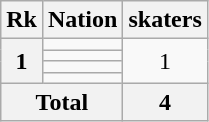<table class="wikitable sortable" style="text-align: center;">
<tr>
<th>Rk</th>
<th>Nation</th>
<th>skaters</th>
</tr>
<tr>
<th rowspan=4>1</th>
<td></td>
<td rowspan=4>1</td>
</tr>
<tr>
<td></td>
</tr>
<tr>
<td></td>
</tr>
<tr>
<td></td>
</tr>
<tr class="sortbottom">
<th colspan="2">Total</th>
<th>4</th>
</tr>
</table>
